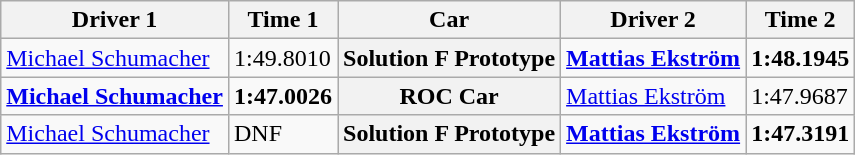<table class="wikitable">
<tr>
<th>Driver 1</th>
<th>Time 1</th>
<th>Car</th>
<th>Driver 2</th>
<th>Time 2</th>
</tr>
<tr>
<td> <a href='#'>Michael Schumacher</a></td>
<td>1:49.8010</td>
<th>Solution F Prototype</th>
<td><strong> <a href='#'>Mattias Ekström</a></strong></td>
<td><strong>1:48.1945</strong></td>
</tr>
<tr>
<td><strong> <a href='#'>Michael Schumacher</a></strong></td>
<td><strong>1:47.0026</strong></td>
<th>ROC Car</th>
<td> <a href='#'>Mattias Ekström</a></td>
<td>1:47.9687</td>
</tr>
<tr>
<td> <a href='#'>Michael Schumacher</a></td>
<td>DNF</td>
<th>Solution F Prototype</th>
<td><strong> <a href='#'>Mattias Ekström</a></strong></td>
<td><strong>1:47.3191</strong></td>
</tr>
</table>
